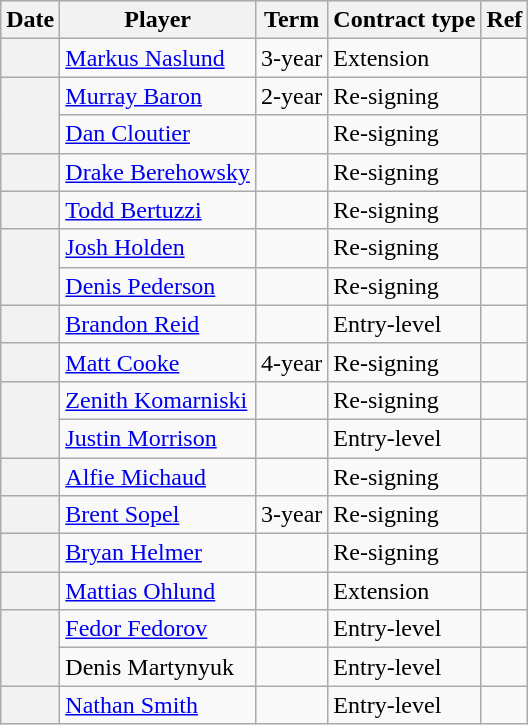<table class="wikitable plainrowheaders">
<tr style="background:#ddd; text-align:center;">
<th>Date</th>
<th>Player</th>
<th>Term</th>
<th>Contract type</th>
<th>Ref</th>
</tr>
<tr>
<th scope="row"></th>
<td><a href='#'>Markus Naslund</a></td>
<td>3-year</td>
<td>Extension</td>
<td></td>
</tr>
<tr>
<th scope="row" rowspan=2></th>
<td><a href='#'>Murray Baron</a></td>
<td>2-year</td>
<td>Re-signing</td>
<td></td>
</tr>
<tr>
<td><a href='#'>Dan Cloutier</a></td>
<td></td>
<td>Re-signing</td>
<td></td>
</tr>
<tr>
<th scope="row"></th>
<td><a href='#'>Drake Berehowsky</a></td>
<td></td>
<td>Re-signing</td>
<td></td>
</tr>
<tr>
<th scope="row"></th>
<td><a href='#'>Todd Bertuzzi</a></td>
<td></td>
<td>Re-signing</td>
<td></td>
</tr>
<tr>
<th scope="row" rowspan=2></th>
<td><a href='#'>Josh Holden</a></td>
<td></td>
<td>Re-signing</td>
<td></td>
</tr>
<tr>
<td><a href='#'>Denis Pederson</a></td>
<td></td>
<td>Re-signing</td>
<td></td>
</tr>
<tr>
<th scope="row"></th>
<td><a href='#'>Brandon Reid</a></td>
<td></td>
<td>Entry-level</td>
<td></td>
</tr>
<tr>
<th scope="row"></th>
<td><a href='#'>Matt Cooke</a></td>
<td>4-year</td>
<td>Re-signing</td>
<td></td>
</tr>
<tr>
<th scope="row" rowspan=2></th>
<td><a href='#'>Zenith Komarniski</a></td>
<td></td>
<td>Re-signing</td>
<td></td>
</tr>
<tr>
<td><a href='#'>Justin Morrison</a></td>
<td></td>
<td>Entry-level</td>
<td></td>
</tr>
<tr>
<th scope="row"></th>
<td><a href='#'>Alfie Michaud</a></td>
<td></td>
<td>Re-signing</td>
<td></td>
</tr>
<tr>
<th scope="row"></th>
<td><a href='#'>Brent Sopel</a></td>
<td>3-year</td>
<td>Re-signing</td>
<td></td>
</tr>
<tr>
<th scope="row"></th>
<td><a href='#'>Bryan Helmer</a></td>
<td></td>
<td>Re-signing</td>
<td></td>
</tr>
<tr>
<th scope="row"></th>
<td><a href='#'>Mattias Ohlund</a></td>
<td></td>
<td>Extension</td>
<td></td>
</tr>
<tr>
<th scope="row" rowspan=2></th>
<td><a href='#'>Fedor Fedorov</a></td>
<td></td>
<td>Entry-level</td>
<td></td>
</tr>
<tr>
<td>Denis Martynyuk</td>
<td></td>
<td>Entry-level</td>
<td></td>
</tr>
<tr>
<th scope="row"></th>
<td><a href='#'>Nathan Smith</a></td>
<td></td>
<td>Entry-level</td>
<td></td>
</tr>
</table>
